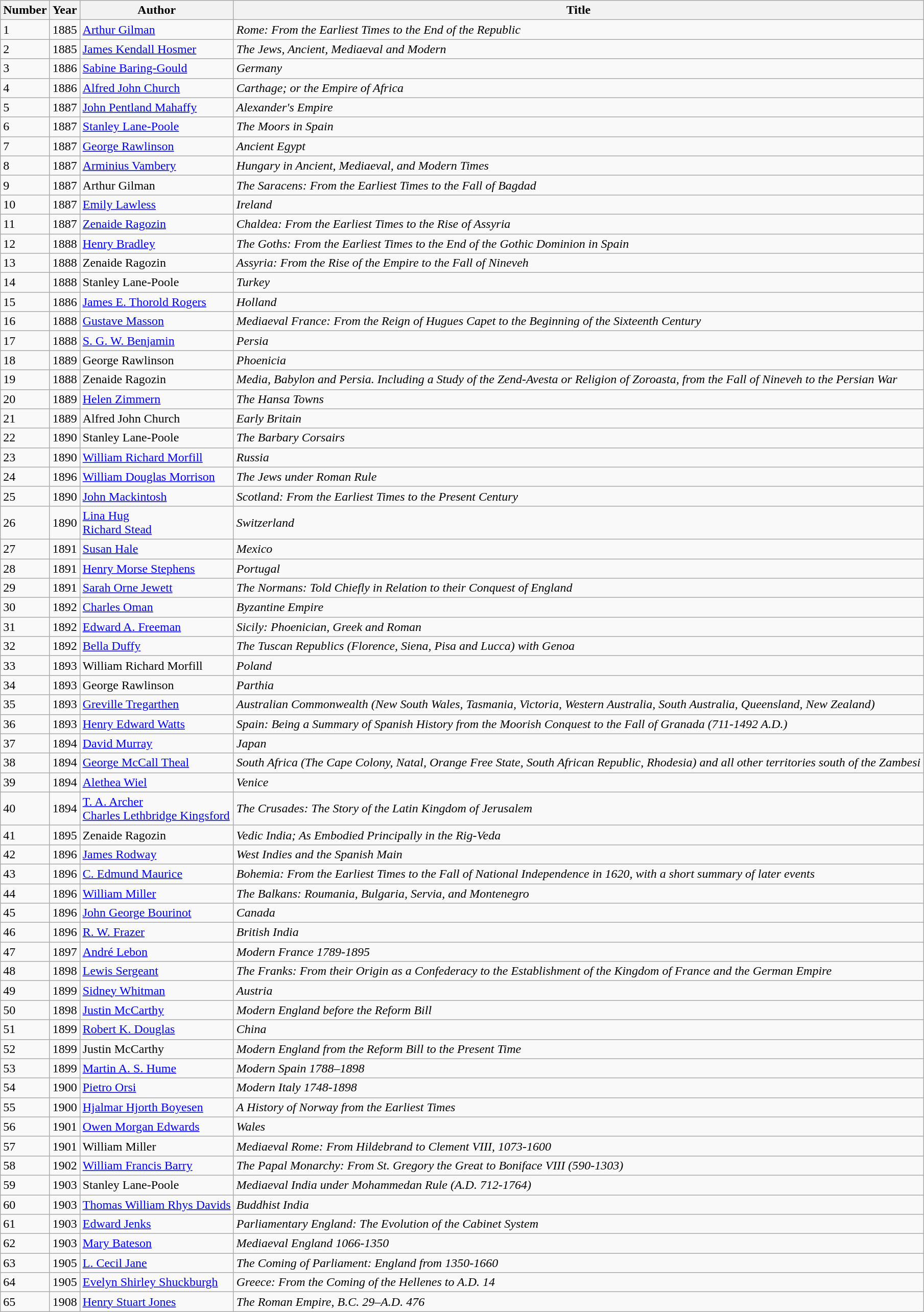<table class="wikitable sortable">
<tr>
<th>Number</th>
<th>Year</th>
<th>Author</th>
<th>Title</th>
</tr>
<tr>
<td>1</td>
<td>1885</td>
<td><a href='#'>Arthur Gilman</a></td>
<td><em>Rome: From the Earliest Times to the End of the Republic</em></td>
</tr>
<tr>
<td>2</td>
<td>1885</td>
<td><a href='#'>James Kendall Hosmer</a></td>
<td><em>The Jews, Ancient, Mediaeval and Modern</em></td>
</tr>
<tr>
<td>3</td>
<td>1886</td>
<td><a href='#'>Sabine Baring-Gould</a></td>
<td><em>Germany</em></td>
</tr>
<tr>
<td>4</td>
<td>1886</td>
<td><a href='#'>Alfred John Church</a></td>
<td><em>Carthage; or the Empire of Africa</em></td>
</tr>
<tr>
<td>5</td>
<td>1887</td>
<td><a href='#'>John Pentland Mahaffy</a></td>
<td><em>Alexander's Empire</em></td>
</tr>
<tr>
<td>6</td>
<td>1887</td>
<td><a href='#'>Stanley Lane-Poole</a></td>
<td><em>The Moors in Spain</em></td>
</tr>
<tr>
<td>7</td>
<td>1887</td>
<td><a href='#'>George Rawlinson</a></td>
<td><em>Ancient Egypt</em></td>
</tr>
<tr>
<td>8</td>
<td>1887</td>
<td><a href='#'>Arminius Vambery</a></td>
<td><em>Hungary in Ancient, Mediaeval, and Modern Times</em></td>
</tr>
<tr>
<td>9</td>
<td>1887</td>
<td>Arthur Gilman</td>
<td><em>The Saracens: From the Earliest Times to the Fall of Bagdad</em></td>
</tr>
<tr>
<td>10</td>
<td>1887</td>
<td><a href='#'>Emily Lawless</a></td>
<td><em>Ireland</em></td>
</tr>
<tr>
<td>11</td>
<td>1887</td>
<td><a href='#'>Zenaide Ragozin</a></td>
<td><em>Chaldea: From the Earliest Times to the Rise of Assyria</em></td>
</tr>
<tr>
<td>12</td>
<td>1888</td>
<td><a href='#'>Henry Bradley</a></td>
<td><em>The Goths: From the Earliest Times to the End of the Gothic Dominion in Spain</em></td>
</tr>
<tr>
<td>13</td>
<td>1888</td>
<td>Zenaide Ragozin</td>
<td><em>Assyria: From the Rise of the Empire to the Fall of Nineveh</em></td>
</tr>
<tr>
<td>14</td>
<td>1888</td>
<td>Stanley Lane-Poole</td>
<td><em>Turkey</em></td>
</tr>
<tr>
<td>15</td>
<td>1886</td>
<td><a href='#'>James E. Thorold Rogers</a></td>
<td><em>Holland</em></td>
</tr>
<tr>
<td>16</td>
<td>1888</td>
<td><a href='#'>Gustave Masson</a></td>
<td><em>Mediaeval France: From the Reign of Hugues Capet to the Beginning of the Sixteenth Century</em></td>
</tr>
<tr>
<td>17</td>
<td>1888</td>
<td><a href='#'>S. G. W. Benjamin</a></td>
<td><em>Persia</em></td>
</tr>
<tr>
<td>18</td>
<td>1889</td>
<td>George Rawlinson</td>
<td><em>Phoenicia</em></td>
</tr>
<tr>
<td>19</td>
<td>1888</td>
<td>Zenaide Ragozin</td>
<td><em>Media, Babylon and Persia. Including a Study of the Zend-Avesta or Religion of Zoroasta, from the Fall of Nineveh to the Persian War</em></td>
</tr>
<tr>
<td>20</td>
<td>1889</td>
<td><a href='#'>Helen Zimmern</a></td>
<td><em>The Hansa Towns</em></td>
</tr>
<tr>
<td>21</td>
<td>1889</td>
<td>Alfred John Church</td>
<td><em>Early Britain</em></td>
</tr>
<tr>
<td>22</td>
<td>1890</td>
<td>Stanley Lane-Poole</td>
<td><em>The Barbary Corsairs</em></td>
</tr>
<tr>
<td>23</td>
<td>1890</td>
<td><a href='#'>William Richard Morfill</a></td>
<td><em>Russia</em></td>
</tr>
<tr>
<td>24</td>
<td>1896</td>
<td><a href='#'>William Douglas Morrison</a></td>
<td><em>The Jews under Roman Rule</em></td>
</tr>
<tr>
<td>25</td>
<td>1890</td>
<td><a href='#'>John Mackintosh</a></td>
<td><em>Scotland: From the Earliest Times to the Present Century</em></td>
</tr>
<tr>
<td>26</td>
<td>1890</td>
<td><a href='#'>Lina Hug</a><br><a href='#'>Richard Stead</a></td>
<td><em>Switzerland</em></td>
</tr>
<tr>
<td>27</td>
<td>1891</td>
<td><a href='#'>Susan Hale</a></td>
<td><em>Mexico</em></td>
</tr>
<tr>
<td>28</td>
<td>1891</td>
<td><a href='#'>Henry Morse Stephens</a></td>
<td><em>Portugal</em></td>
</tr>
<tr>
<td>29</td>
<td>1891</td>
<td><a href='#'>Sarah Orne Jewett</a></td>
<td><em>The Normans: Told Chiefly in Relation to their Conquest of England</em></td>
</tr>
<tr>
<td>30</td>
<td>1892</td>
<td><a href='#'>Charles Oman</a></td>
<td><em>Byzantine Empire</em></td>
</tr>
<tr>
<td>31</td>
<td>1892</td>
<td><a href='#'>Edward A. Freeman</a></td>
<td><em>Sicily: Phoenician, Greek and Roman</em></td>
</tr>
<tr>
<td>32</td>
<td>1892</td>
<td><a href='#'>Bella Duffy</a></td>
<td><em>The Tuscan Republics (Florence, Siena, Pisa and Lucca) with Genoa</em></td>
</tr>
<tr>
<td>33</td>
<td>1893</td>
<td>William Richard Morfill</td>
<td><em>Poland</em></td>
</tr>
<tr>
<td>34</td>
<td>1893</td>
<td>George Rawlinson</td>
<td><em>Parthia</em></td>
</tr>
<tr>
<td>35</td>
<td>1893</td>
<td><a href='#'>Greville Tregarthen</a></td>
<td><em>Australian Commonwealth (New South Wales, Tasmania, Victoria, Western Australia, South Australia, Queensland, New Zealand)</em></td>
</tr>
<tr>
<td>36</td>
<td>1893</td>
<td><a href='#'>Henry Edward Watts</a></td>
<td><em>Spain: Being a Summary of Spanish History from the Moorish Conquest to the Fall of Granada (711-1492 A.D.)</em></td>
</tr>
<tr>
<td>37</td>
<td>1894</td>
<td><a href='#'>David Murray</a></td>
<td><em>Japan</em></td>
</tr>
<tr>
<td>38</td>
<td>1894</td>
<td><a href='#'>George McCall Theal</a></td>
<td><em>South Africa (The Cape Colony, Natal, Orange Free State, South African Republic, Rhodesia) and all other territories south of the Zambesi</em></td>
</tr>
<tr>
<td>39</td>
<td>1894</td>
<td><a href='#'>Alethea Wiel</a></td>
<td><em>Venice</em></td>
</tr>
<tr>
<td>40</td>
<td>1894</td>
<td><a href='#'>T. A. Archer</a><br><a href='#'>Charles Lethbridge Kingsford</a></td>
<td><em>The Crusades: The Story of the Latin Kingdom of Jerusalem</em></td>
</tr>
<tr>
<td>41</td>
<td>1895</td>
<td>Zenaide Ragozin</td>
<td><em>Vedic India; As Embodied Principally in the Rig-Veda</em></td>
</tr>
<tr>
<td>42</td>
<td>1896</td>
<td><a href='#'>James Rodway</a></td>
<td><em>West Indies and the Spanish Main</em></td>
</tr>
<tr>
<td>43</td>
<td>1896</td>
<td><a href='#'>C. Edmund Maurice</a></td>
<td><em>Bohemia: From the Earliest Times to the Fall of National Independence in 1620, with a short summary of later events</em></td>
</tr>
<tr>
<td>44</td>
<td>1896</td>
<td><a href='#'>William Miller</a></td>
<td><em>The Balkans: Roumania, Bulgaria, Servia, and Montenegro</em></td>
</tr>
<tr>
<td>45</td>
<td>1896</td>
<td><a href='#'>John George Bourinot</a></td>
<td><em>Canada</em></td>
</tr>
<tr>
<td>46</td>
<td>1896</td>
<td><a href='#'>R. W. Frazer</a></td>
<td><em>British India</em></td>
</tr>
<tr>
<td>47</td>
<td>1897</td>
<td><a href='#'>André Lebon</a></td>
<td><em>Modern France 1789-1895</em></td>
</tr>
<tr>
<td>48</td>
<td>1898</td>
<td><a href='#'>Lewis Sergeant</a></td>
<td><em>The Franks: From their Origin as a Confederacy to the Establishment of the Kingdom of France and the German Empire</em></td>
</tr>
<tr>
<td>49</td>
<td>1899</td>
<td><a href='#'>Sidney Whitman</a></td>
<td><em>Austria</em></td>
</tr>
<tr>
<td>50</td>
<td>1898</td>
<td><a href='#'>Justin McCarthy</a></td>
<td><em>Modern England before the Reform Bill</em></td>
</tr>
<tr>
<td>51</td>
<td>1899</td>
<td><a href='#'>Robert K. Douglas</a></td>
<td><em>China</em></td>
</tr>
<tr>
<td>52</td>
<td>1899</td>
<td>Justin McCarthy</td>
<td><em>Modern England from the Reform Bill to the Present Time</em></td>
</tr>
<tr>
<td>53</td>
<td>1899</td>
<td><a href='#'>Martin A. S. Hume</a></td>
<td><em>Modern Spain 1788–1898</em></td>
</tr>
<tr>
<td>54</td>
<td>1900</td>
<td><a href='#'>Pietro Orsi</a></td>
<td><em>Modern Italy 1748-1898</em></td>
</tr>
<tr>
<td>55</td>
<td>1900</td>
<td><a href='#'>Hjalmar Hjorth Boyesen</a></td>
<td><em>A History of Norway from the Earliest Times</em></td>
</tr>
<tr>
<td>56</td>
<td>1901</td>
<td><a href='#'>Owen Morgan Edwards</a></td>
<td><em>Wales</em></td>
</tr>
<tr>
<td>57</td>
<td>1901</td>
<td>William Miller</td>
<td><em>Mediaeval Rome: From Hildebrand to Clement VIII, 1073-1600</em></td>
</tr>
<tr>
<td>58</td>
<td>1902</td>
<td><a href='#'>William Francis Barry</a></td>
<td><em>The Papal Monarchy: From St. Gregory the Great to Boniface VIII (590-1303)</em></td>
</tr>
<tr>
<td>59</td>
<td>1903</td>
<td>Stanley Lane-Poole</td>
<td><em>Mediaeval India under Mohammedan Rule (A.D. 712-1764)</em></td>
</tr>
<tr>
<td>60</td>
<td>1903</td>
<td><a href='#'>Thomas William Rhys Davids</a></td>
<td><em>Buddhist India</em></td>
</tr>
<tr>
<td>61</td>
<td>1903</td>
<td><a href='#'>Edward Jenks</a></td>
<td><em>Parliamentary England: The Evolution of the Cabinet System</em></td>
</tr>
<tr>
<td>62</td>
<td>1903</td>
<td><a href='#'>Mary Bateson</a></td>
<td><em>Mediaeval England 1066-1350</em></td>
</tr>
<tr>
<td>63</td>
<td>1905</td>
<td><a href='#'>L. Cecil Jane</a></td>
<td><em>The Coming of Parliament: England from 1350-1660</em></td>
</tr>
<tr>
<td>64</td>
<td>1905</td>
<td><a href='#'>Evelyn Shirley Shuckburgh</a></td>
<td><em>Greece: From the Coming of the Hellenes to A.D. 14</em></td>
</tr>
<tr>
<td>65</td>
<td>1908</td>
<td><a href='#'>Henry Stuart Jones</a></td>
<td><em>The Roman Empire, B.C. 29–A.D. 476</em></td>
</tr>
</table>
